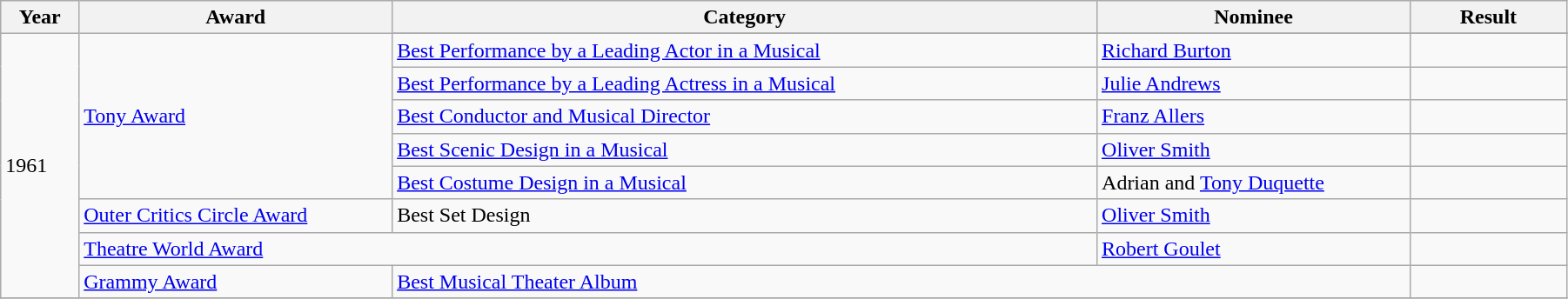<table class="wikitable" style="width:95%;">
<tr>
<th style="width:5%;">Year</th>
<th style="width:20%;">Award</th>
<th style="width:45%;">Category</th>
<th style="width:20%;">Nominee</th>
<th style="width:10%;">Result</th>
</tr>
<tr>
<td rowspan="9">1961</td>
<td rowspan="6"><a href='#'>Tony Award</a></td>
</tr>
<tr>
<td><a href='#'>Best Performance by a Leading Actor in a Musical</a></td>
<td><a href='#'>Richard Burton</a></td>
<td></td>
</tr>
<tr>
<td><a href='#'>Best Performance by a Leading Actress in a Musical</a></td>
<td><a href='#'>Julie Andrews</a></td>
<td></td>
</tr>
<tr>
<td><a href='#'>Best Conductor and Musical Director</a></td>
<td><a href='#'>Franz Allers</a></td>
<td></td>
</tr>
<tr>
<td><a href='#'>Best Scenic Design in a Musical</a></td>
<td><a href='#'>Oliver Smith</a></td>
<td></td>
</tr>
<tr>
<td><a href='#'>Best Costume Design in a Musical</a></td>
<td>Adrian and <a href='#'>Tony Duquette</a></td>
<td></td>
</tr>
<tr>
<td><a href='#'>Outer Critics Circle Award</a></td>
<td>Best Set Design</td>
<td><a href='#'>Oliver Smith</a></td>
<td></td>
</tr>
<tr>
<td colspan=2><a href='#'>Theatre World Award</a></td>
<td><a href='#'>Robert Goulet</a></td>
<td></td>
</tr>
<tr>
<td><a href='#'>Grammy Award</a></td>
<td colspan="2"><a href='#'>Best Musical Theater Album</a></td>
<td></td>
</tr>
<tr>
</tr>
</table>
